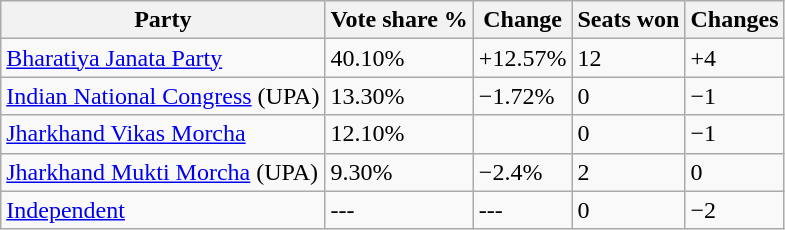<table class="wikitable sortable">
<tr>
<th>Party</th>
<th>Vote share %</th>
<th>Change</th>
<th>Seats won</th>
<th>Changes</th>
</tr>
<tr>
<td><a href='#'>Bharatiya Janata Party</a></td>
<td>40.10%</td>
<td>+12.57%</td>
<td>12</td>
<td>+4</td>
</tr>
<tr>
<td><a href='#'>Indian National Congress</a> (UPA)</td>
<td>13.30%</td>
<td>−1.72%</td>
<td>0</td>
<td>−1</td>
</tr>
<tr>
<td><a href='#'>Jharkhand Vikas Morcha</a></td>
<td>12.10%</td>
<td></td>
<td>0</td>
<td>−1</td>
</tr>
<tr>
<td><a href='#'>Jharkhand Mukti Morcha</a> (UPA)</td>
<td>9.30%</td>
<td>−2.4%</td>
<td>2</td>
<td>0</td>
</tr>
<tr>
<td><a href='#'>Independent</a></td>
<td>---</td>
<td>---</td>
<td>0</td>
<td>−2</td>
</tr>
</table>
